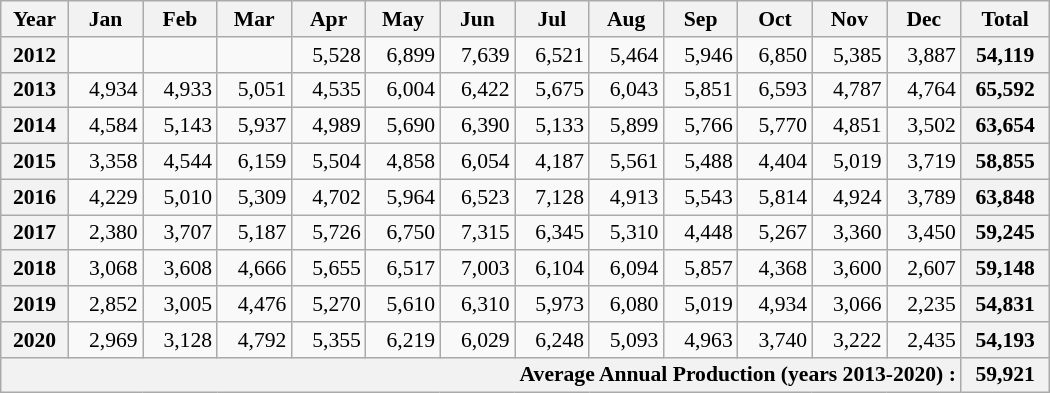<table class=wikitable style="text-align:right; font-size:0.9em; width:700px;">
<tr>
<th>Year</th>
<th>Jan</th>
<th>Feb</th>
<th>Mar</th>
<th>Apr</th>
<th>May</th>
<th>Jun</th>
<th>Jul</th>
<th>Aug</th>
<th>Sep</th>
<th>Oct</th>
<th>Nov</th>
<th>Dec</th>
<th>Total</th>
</tr>
<tr>
<th>2012</th>
<td></td>
<td></td>
<td></td>
<td>5,528</td>
<td>6,899</td>
<td>7,639</td>
<td>6,521</td>
<td>5,464</td>
<td>5,946</td>
<td>6,850</td>
<td>5,385</td>
<td>3,887</td>
<th>54,119</th>
</tr>
<tr>
<th>2013</th>
<td>4,934</td>
<td>4,933</td>
<td>5,051</td>
<td>4,535</td>
<td>6,004</td>
<td>6,422</td>
<td>5,675</td>
<td>6,043</td>
<td>5,851</td>
<td>6,593</td>
<td>4,787</td>
<td>4,764</td>
<th>65,592</th>
</tr>
<tr>
<th>2014</th>
<td>4,584</td>
<td>5,143</td>
<td>5,937</td>
<td>4,989</td>
<td>5,690</td>
<td>6,390</td>
<td>5,133</td>
<td>5,899</td>
<td>5,766</td>
<td>5,770</td>
<td>4,851</td>
<td>3,502</td>
<th>63,654</th>
</tr>
<tr>
<th>2015</th>
<td>3,358</td>
<td>4,544</td>
<td>6,159</td>
<td>5,504</td>
<td>4,858</td>
<td>6,054</td>
<td>4,187</td>
<td>5,561</td>
<td>5,488</td>
<td>4,404</td>
<td>5,019</td>
<td>3,719</td>
<th>58,855</th>
</tr>
<tr>
<th>2016</th>
<td>4,229</td>
<td>5,010</td>
<td>5,309</td>
<td>4,702</td>
<td>5,964</td>
<td>6,523</td>
<td>7,128</td>
<td>4,913</td>
<td>5,543</td>
<td>5,814</td>
<td>4,924</td>
<td>3,789</td>
<th>63,848</th>
</tr>
<tr>
<th>2017</th>
<td>2,380</td>
<td>3,707</td>
<td>5,187</td>
<td>5,726</td>
<td>6,750</td>
<td>7,315</td>
<td>6,345</td>
<td>5,310</td>
<td>4,448</td>
<td>5,267</td>
<td>3,360</td>
<td>3,450</td>
<th>59,245</th>
</tr>
<tr>
<th>2018</th>
<td>3,068</td>
<td>3,608</td>
<td>4,666</td>
<td>5,655</td>
<td>6,517</td>
<td>7,003</td>
<td>6,104</td>
<td>6,094</td>
<td>5,857</td>
<td>4,368</td>
<td>3,600</td>
<td>2,607</td>
<th>59,148</th>
</tr>
<tr>
<th>2019</th>
<td>2,852</td>
<td>3,005</td>
<td>4,476</td>
<td>5,270</td>
<td>5,610</td>
<td>6,310</td>
<td>5,973</td>
<td>6,080</td>
<td>5,019</td>
<td>4,934</td>
<td>3,066</td>
<td>2,235</td>
<th>54,831</th>
</tr>
<tr>
<th>2020</th>
<td>2,969</td>
<td>3,128</td>
<td>4,792</td>
<td>5,355</td>
<td>6,219</td>
<td>6,029</td>
<td>6,248</td>
<td>5,093</td>
<td>4,963</td>
<td>3,740</td>
<td>3,222</td>
<td>2,435</td>
<th>54,193</th>
</tr>
<tr>
<th colspan=13 style="text-align:right">Average Annual Production (years 2013-2020) :</th>
<th>59,921</th>
</tr>
</table>
